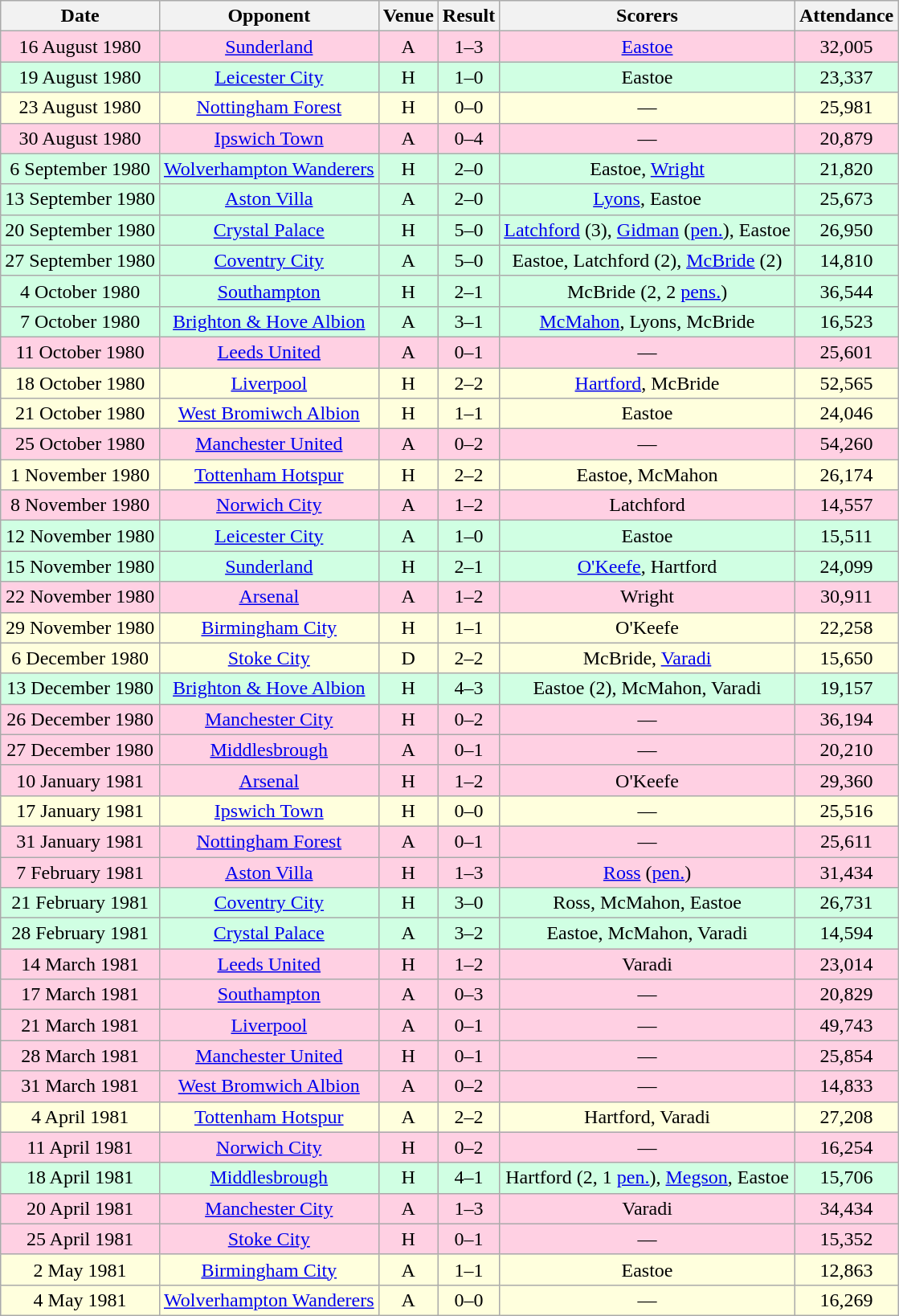<table class="wikitable sortable" style="text-align:center">
<tr>
<th>Date</th>
<th>Opponent</th>
<th>Venue</th>
<th>Result</th>
<th class="unsortable">Scorers</th>
<th>Attendance</th>
</tr>
<tr style="background-color: #ffd0e3;">
<td>16 August 1980</td>
<td><a href='#'>Sunderland</a></td>
<td>A</td>
<td>1–3</td>
<td><a href='#'>Eastoe</a></td>
<td>32,005</td>
</tr>
<tr style="background-color: #d0ffe3;">
<td>19 August 1980</td>
<td><a href='#'>Leicester City</a></td>
<td>H</td>
<td>1–0</td>
<td>Eastoe</td>
<td>23,337</td>
</tr>
<tr style="background-color: #ffffdd;">
<td>23 August 1980</td>
<td><a href='#'>Nottingham Forest</a></td>
<td>H</td>
<td>0–0</td>
<td>—</td>
<td>25,981</td>
</tr>
<tr style="background-color: #ffd0e3;">
<td>30 August 1980</td>
<td><a href='#'>Ipswich Town</a></td>
<td>A</td>
<td>0–4</td>
<td>—</td>
<td>20,879</td>
</tr>
<tr style="background-color: #d0ffe3;">
<td>6 September 1980</td>
<td><a href='#'>Wolverhampton Wanderers</a></td>
<td>H</td>
<td>2–0</td>
<td>Eastoe, <a href='#'>Wright</a></td>
<td>21,820</td>
</tr>
<tr style="background-color: #d0ffe3;">
<td>13 September 1980</td>
<td><a href='#'>Aston Villa</a></td>
<td>A</td>
<td>2–0</td>
<td><a href='#'>Lyons</a>, Eastoe</td>
<td>25,673</td>
</tr>
<tr style="background-color: #d0ffe3;">
<td>20 September 1980</td>
<td><a href='#'>Crystal Palace</a></td>
<td>H</td>
<td>5–0</td>
<td><a href='#'>Latchford</a> (3), <a href='#'>Gidman</a> (<a href='#'>pen.</a>), Eastoe</td>
<td>26,950</td>
</tr>
<tr style="background-color: #d0ffe3;">
<td>27 September 1980</td>
<td><a href='#'>Coventry City</a></td>
<td>A</td>
<td>5–0</td>
<td>Eastoe, Latchford (2), <a href='#'>McBride</a> (2)</td>
<td>14,810</td>
</tr>
<tr style="background-color: #d0ffe3;">
<td>4 October 1980</td>
<td><a href='#'>Southampton</a></td>
<td>H</td>
<td>2–1</td>
<td>McBride (2, 2 <a href='#'>pens.</a>)</td>
<td>36,544</td>
</tr>
<tr style="background-color: #d0ffe3;">
<td>7 October 1980</td>
<td><a href='#'>Brighton & Hove Albion</a></td>
<td>A</td>
<td>3–1</td>
<td><a href='#'>McMahon</a>, Lyons, McBride</td>
<td>16,523</td>
</tr>
<tr style="background-color: #ffd0e3;">
<td>11 October 1980</td>
<td><a href='#'>Leeds United</a></td>
<td>A</td>
<td>0–1</td>
<td>—</td>
<td>25,601</td>
</tr>
<tr style="background-color: #ffffdd;">
<td>18 October 1980</td>
<td><a href='#'>Liverpool</a></td>
<td>H</td>
<td>2–2</td>
<td><a href='#'>Hartford</a>, McBride</td>
<td>52,565</td>
</tr>
<tr style="background-color: #ffffdd;">
<td>21 October 1980</td>
<td><a href='#'>West Bromiwch Albion</a></td>
<td>H</td>
<td>1–1</td>
<td>Eastoe</td>
<td>24,046</td>
</tr>
<tr style="background-color: #ffd0e3;">
<td>25 October 1980</td>
<td><a href='#'>Manchester United</a></td>
<td>A</td>
<td>0–2</td>
<td>—</td>
<td>54,260</td>
</tr>
<tr style="background-color: #ffffdd;">
<td>1 November 1980</td>
<td><a href='#'>Tottenham Hotspur</a></td>
<td>H</td>
<td>2–2</td>
<td>Eastoe, McMahon</td>
<td>26,174</td>
</tr>
<tr style="background-color: #ffd0e3;">
<td>8 November 1980</td>
<td><a href='#'>Norwich City</a></td>
<td>A</td>
<td>1–2</td>
<td>Latchford</td>
<td>14,557</td>
</tr>
<tr style="background-color: #d0ffe3;">
<td>12 November 1980</td>
<td><a href='#'>Leicester City</a></td>
<td>A</td>
<td>1–0</td>
<td>Eastoe</td>
<td>15,511</td>
</tr>
<tr style="background-color: #d0ffe3;">
<td>15 November 1980</td>
<td><a href='#'>Sunderland</a></td>
<td>H</td>
<td>2–1</td>
<td><a href='#'>O'Keefe</a>, Hartford</td>
<td>24,099</td>
</tr>
<tr style="background-color: #ffd0e3;">
<td>22 November 1980</td>
<td><a href='#'>Arsenal</a></td>
<td>A</td>
<td>1–2</td>
<td>Wright</td>
<td>30,911</td>
</tr>
<tr style="background-color: #ffffdd;">
<td>29 November 1980</td>
<td><a href='#'>Birmingham City</a></td>
<td>H</td>
<td>1–1</td>
<td>O'Keefe</td>
<td>22,258</td>
</tr>
<tr style="background-color: #ffffdd;">
<td>6 December 1980</td>
<td><a href='#'>Stoke City</a></td>
<td>D</td>
<td>2–2</td>
<td>McBride, <a href='#'>Varadi</a></td>
<td>15,650</td>
</tr>
<tr style="background-color: #d0ffe3;">
<td>13 December 1980</td>
<td><a href='#'>Brighton & Hove Albion</a></td>
<td>H</td>
<td>4–3</td>
<td>Eastoe (2), McMahon, Varadi</td>
<td>19,157</td>
</tr>
<tr style="background-color: #ffd0e3;">
<td>26 December 1980</td>
<td><a href='#'>Manchester City</a></td>
<td>H</td>
<td>0–2</td>
<td>—</td>
<td>36,194</td>
</tr>
<tr style="background-color: #ffd0e3;">
<td>27 December 1980</td>
<td><a href='#'>Middlesbrough</a></td>
<td>A</td>
<td>0–1</td>
<td>—</td>
<td>20,210</td>
</tr>
<tr style="background-color: #ffd0e3;">
<td>10 January 1981</td>
<td><a href='#'>Arsenal</a></td>
<td>H</td>
<td>1–2</td>
<td>O'Keefe</td>
<td>29,360</td>
</tr>
<tr style="background-color: #ffffdd;">
<td>17 January 1981</td>
<td><a href='#'>Ipswich Town</a></td>
<td>H</td>
<td>0–0</td>
<td>—</td>
<td>25,516</td>
</tr>
<tr style="background-color: #ffd0e3;">
<td>31 January 1981</td>
<td><a href='#'>Nottingham Forest</a></td>
<td>A</td>
<td>0–1</td>
<td>—</td>
<td>25,611</td>
</tr>
<tr style="background-color: #ffd0e3;">
<td>7 February 1981</td>
<td><a href='#'>Aston Villa</a></td>
<td>H</td>
<td>1–3</td>
<td><a href='#'>Ross</a> (<a href='#'>pen.</a>)</td>
<td>31,434</td>
</tr>
<tr style="background-color: #d0ffe3;">
<td>21 February 1981</td>
<td><a href='#'>Coventry City</a></td>
<td>H</td>
<td>3–0</td>
<td>Ross, McMahon, Eastoe</td>
<td>26,731</td>
</tr>
<tr style="background-color: #d0ffe3;">
<td>28 February 1981</td>
<td><a href='#'>Crystal Palace</a></td>
<td>A</td>
<td>3–2</td>
<td>Eastoe, McMahon, Varadi</td>
<td>14,594</td>
</tr>
<tr style="background-color: #ffd0e3;">
<td>14 March 1981</td>
<td><a href='#'>Leeds United</a></td>
<td>H</td>
<td>1–2</td>
<td>Varadi</td>
<td>23,014</td>
</tr>
<tr style="background-color: #ffd0e3;">
<td>17 March 1981</td>
<td><a href='#'>Southampton</a></td>
<td>A</td>
<td>0–3</td>
<td>—</td>
<td>20,829</td>
</tr>
<tr style="background-color: #ffd0e3;">
<td>21 March 1981</td>
<td><a href='#'>Liverpool</a></td>
<td>A</td>
<td>0–1</td>
<td>—</td>
<td>49,743</td>
</tr>
<tr style="background-color: #ffd0e3;">
<td>28 March 1981</td>
<td><a href='#'>Manchester United</a></td>
<td>H</td>
<td>0–1</td>
<td>—</td>
<td>25,854</td>
</tr>
<tr style="background-color: #ffd0e3;">
<td>31 March 1981</td>
<td><a href='#'>West Bromwich Albion</a></td>
<td>A</td>
<td>0–2</td>
<td>—</td>
<td>14,833</td>
</tr>
<tr style="background-color: #ffffdd;">
<td>4 April 1981</td>
<td><a href='#'>Tottenham Hotspur</a></td>
<td>A</td>
<td>2–2</td>
<td>Hartford, Varadi</td>
<td>27,208</td>
</tr>
<tr style="background-color: #ffd0e3;">
<td>11 April 1981</td>
<td><a href='#'>Norwich City</a></td>
<td>H</td>
<td>0–2</td>
<td>—</td>
<td>16,254</td>
</tr>
<tr style="background-color: #d0ffe3;">
<td>18 April 1981</td>
<td><a href='#'>Middlesbrough</a></td>
<td>H</td>
<td>4–1</td>
<td>Hartford (2, 1 <a href='#'>pen.</a>), <a href='#'>Megson</a>, Eastoe</td>
<td>15,706</td>
</tr>
<tr style="background-color: #ffd0e3;">
<td>20 April 1981</td>
<td><a href='#'>Manchester City</a></td>
<td>A</td>
<td>1–3</td>
<td>Varadi</td>
<td>34,434</td>
</tr>
<tr style="background-color: #ffd0e3;">
<td>25 April 1981</td>
<td><a href='#'>Stoke City</a></td>
<td>H</td>
<td>0–1</td>
<td>—</td>
<td>15,352</td>
</tr>
<tr style="background-color: #ffffdd;">
<td>2 May 1981</td>
<td><a href='#'>Birmingham City</a></td>
<td>A</td>
<td>1–1</td>
<td>Eastoe</td>
<td>12,863</td>
</tr>
<tr style="background-color: #ffffdd;">
<td>4 May 1981</td>
<td><a href='#'>Wolverhampton Wanderers</a></td>
<td>A</td>
<td>0–0</td>
<td>—</td>
<td>16,269</td>
</tr>
</table>
